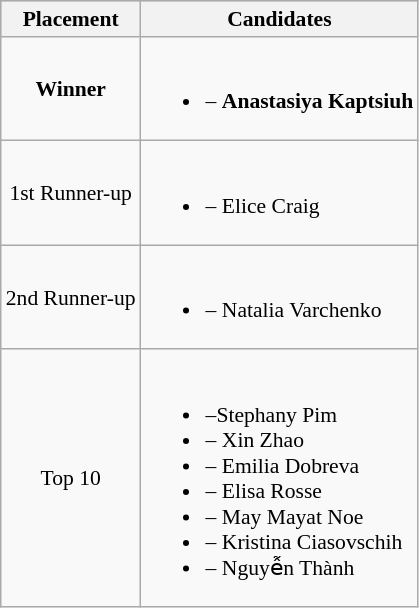<table class="wikitable sortable" style="font-size: 90%;" border="2" cellpadding="4" background: #f9f9f9;>
<tr bgcolor="#CCCCCC" align="center">
<th>Placement</th>
<th>Candidates</th>
</tr>
<tr>
<td align="center"><strong>Winner</strong></td>
<td><br><ul><li> – <strong>Anastasiya Kaptsiuh</strong></li></ul></td>
</tr>
<tr>
<td align="center">1st Runner-up</td>
<td><br><ul><li> – Elice Craig</li></ul></td>
</tr>
<tr>
<td align="center">2nd Runner-up</td>
<td><br><ul><li> – Natalia Varchenko</li></ul></td>
</tr>
<tr>
<td align="center">Top 10</td>
<td><br><ul><li> –Stephany Pim</li><li> – Xin Zhao</li><li> – Emilia Dobreva</li><li> – Elisa Rosse</li><li> – May Mayat Noe</li><li> – Kristina Ciasovschih</li><li> –  Nguyễn Thành</li></ul></td>
</tr>
</table>
